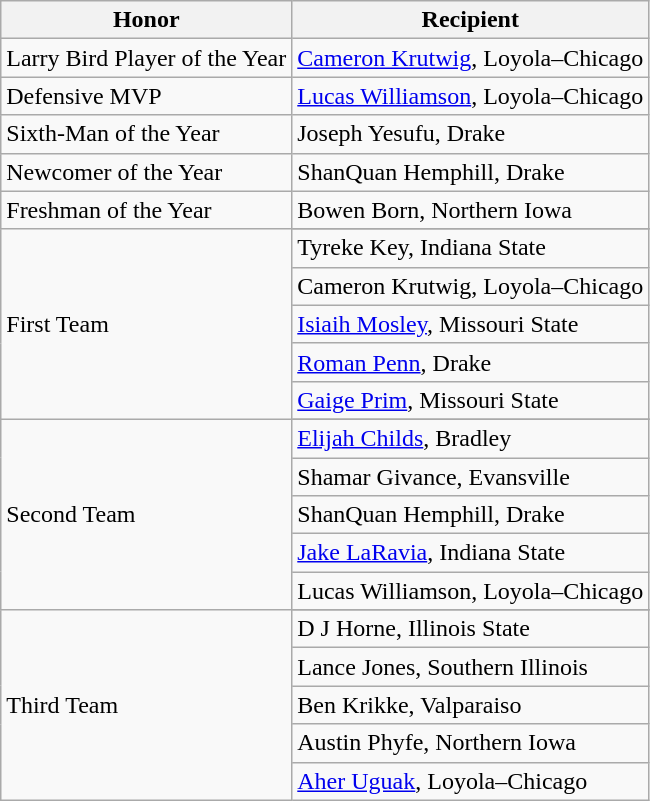<table class="wikitable" border="1">
<tr>
<th>Honor</th>
<th>Recipient</th>
</tr>
<tr>
<td>Larry Bird Player of the Year</td>
<td><a href='#'>Cameron Krutwig</a>, Loyola–Chicago</td>
</tr>
<tr>
<td>Defensive MVP</td>
<td><a href='#'>Lucas Williamson</a>, Loyola–Chicago</td>
</tr>
<tr>
<td>Sixth-Man of the Year</td>
<td>Joseph Yesufu, Drake</td>
</tr>
<tr>
<td>Newcomer of the Year</td>
<td>ShanQuan Hemphill, Drake</td>
</tr>
<tr>
<td>Freshman of the Year</td>
<td>Bowen Born, Northern Iowa</td>
</tr>
<tr>
<td rowspan="6" valign="middle">First Team</td>
</tr>
<tr>
<td>Tyreke Key, Indiana State</td>
</tr>
<tr>
<td>Cameron Krutwig, Loyola–Chicago</td>
</tr>
<tr>
<td><a href='#'>Isiaih Mosley</a>, Missouri State</td>
</tr>
<tr>
<td><a href='#'>Roman Penn</a>, Drake</td>
</tr>
<tr>
<td><a href='#'>Gaige Prim</a>, Missouri State</td>
</tr>
<tr>
<td rowspan="6" valign="middle">Second Team</td>
</tr>
<tr>
<td><a href='#'>Elijah Childs</a>, Bradley</td>
</tr>
<tr>
<td>Shamar Givance, Evansville</td>
</tr>
<tr>
<td>ShanQuan Hemphill, Drake</td>
</tr>
<tr>
<td><a href='#'>Jake LaRavia</a>, Indiana State</td>
</tr>
<tr>
<td>Lucas Williamson, Loyola–Chicago</td>
</tr>
<tr>
<td rowspan="6" valign="middle">Third Team</td>
</tr>
<tr>
<td>D J Horne, Illinois State</td>
</tr>
<tr>
<td>Lance Jones, Southern Illinois</td>
</tr>
<tr>
<td>Ben Krikke, Valparaiso</td>
</tr>
<tr>
<td>Austin Phyfe, Northern Iowa</td>
</tr>
<tr>
<td><a href='#'>Aher Uguak</a>, Loyola–Chicago</td>
</tr>
</table>
